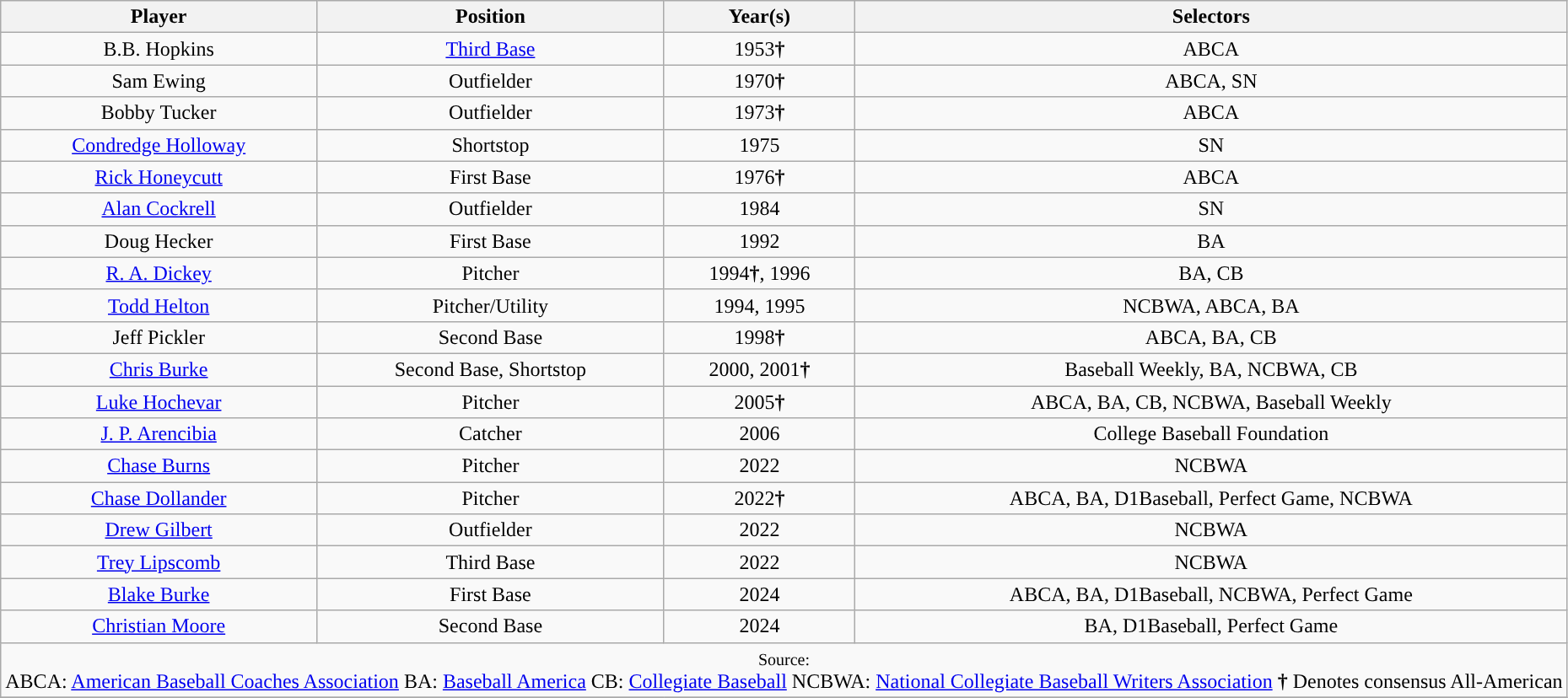<table class="wikitable">
<tr>
<th>Player</th>
<th>Position</th>
<th>Year(s)</th>
<th>Selectors</th>
</tr>
<tr align="center">
<td>B.B. Hopkins</td>
<td><a href='#'>Third Base</a></td>
<td>1953<strong>†</strong></td>
<td>ABCA</td>
</tr>
<tr align="center">
<td>Sam Ewing</td>
<td>Outfielder</td>
<td>1970<strong>†</strong></td>
<td>ABCA, SN</td>
</tr>
<tr align="center">
<td>Bobby Tucker</td>
<td>Outfielder</td>
<td>1973<strong>†</strong></td>
<td>ABCA</td>
</tr>
<tr align="center">
<td><a href='#'>Condredge Holloway</a></td>
<td>Shortstop</td>
<td>1975</td>
<td>SN</td>
</tr>
<tr align="center">
<td><a href='#'>Rick Honeycutt</a></td>
<td>First Base</td>
<td>1976<strong>†</strong></td>
<td>ABCA</td>
</tr>
<tr align="center">
<td><a href='#'>Alan Cockrell</a></td>
<td>Outfielder</td>
<td>1984</td>
<td>SN</td>
</tr>
<tr align="center">
<td>Doug Hecker</td>
<td>First Base</td>
<td>1992</td>
<td>BA</td>
</tr>
<tr align="center">
<td><a href='#'>R. A. Dickey</a></td>
<td>Pitcher</td>
<td>1994<strong>†</strong>, 1996</td>
<td>BA, CB</td>
</tr>
<tr align="center">
<td><a href='#'>Todd Helton</a></td>
<td>Pitcher/Utility</td>
<td>1994, 1995</td>
<td>NCBWA, ABCA, BA</td>
</tr>
<tr align="center">
<td>Jeff Pickler</td>
<td>Second Base</td>
<td>1998<strong>†</strong></td>
<td>ABCA, BA, CB</td>
</tr>
<tr align="center">
<td><a href='#'> Chris Burke</a></td>
<td>Second Base, Shortstop</td>
<td>2000, 2001<strong>†</strong></td>
<td>Baseball Weekly, BA, NCBWA, CB</td>
</tr>
<tr align="center">
<td><a href='#'>Luke Hochevar</a></td>
<td>Pitcher</td>
<td>2005<strong>†</strong></td>
<td>ABCA, BA, CB, NCBWA, Baseball Weekly</td>
</tr>
<tr align="center">
<td><a href='#'>J. P. Arencibia</a></td>
<td>Catcher</td>
<td>2006</td>
<td>College Baseball Foundation</td>
</tr>
<tr align="center">
<td><a href='#'>Chase Burns</a></td>
<td>Pitcher</td>
<td>2022</td>
<td>NCBWA</td>
</tr>
<tr align="center">
<td><a href='#'>Chase Dollander</a></td>
<td>Pitcher</td>
<td>2022<strong>†</strong></td>
<td>ABCA, BA, D1Baseball, Perfect Game, NCBWA</td>
</tr>
<tr align="center">
<td><a href='#'>Drew Gilbert</a></td>
<td>Outfielder</td>
<td>2022</td>
<td>NCBWA</td>
</tr>
<tr align="center">
<td><a href='#'>Trey Lipscomb</a></td>
<td>Third Base</td>
<td>2022</td>
<td>NCBWA</td>
</tr>
<tr align="center">
<td><a href='#'>Blake Burke</a></td>
<td>First Base</td>
<td>2024</td>
<td>ABCA, BA, D1Baseball, NCBWA, Perfect Game</td>
</tr>
<tr align="center">
<td><a href='#'>Christian Moore</a></td>
<td>Second Base</td>
<td>2024</td>
<td>BA, D1Baseball, Perfect Game</td>
</tr>
<tr align="center">
<td colspan=4><small>Source:</small><br>ABCA: <a href='#'>American Baseball Coaches Association</a>
BA: <a href='#'>Baseball America</a>
CB: <a href='#'>Collegiate Baseball</a>
NCBWA: <a href='#'>National Collegiate Baseball Writers Association</a>
<strong>†</strong> Denotes consensus All-American</td>
</tr>
<tr>
</tr>
</table>
